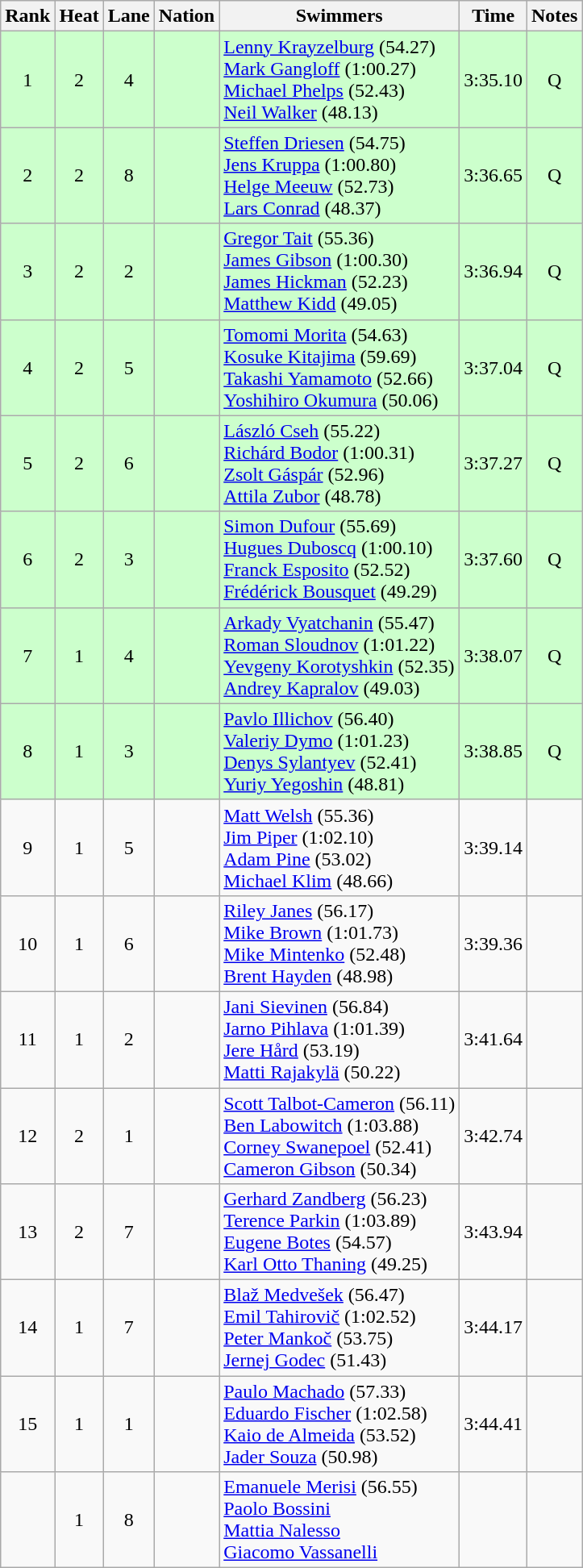<table class="wikitable sortable" style="text-align:center">
<tr>
<th>Rank</th>
<th>Heat</th>
<th>Lane</th>
<th>Nation</th>
<th>Swimmers</th>
<th>Time</th>
<th>Notes</th>
</tr>
<tr bgcolor=#ccffcc>
<td>1</td>
<td>2</td>
<td>4</td>
<td align=left></td>
<td align=left><a href='#'>Lenny Krayzelburg</a> (54.27)<br><a href='#'>Mark Gangloff</a> (1:00.27)<br><a href='#'>Michael Phelps</a> (52.43)<br><a href='#'>Neil Walker</a> (48.13)</td>
<td>3:35.10</td>
<td>Q</td>
</tr>
<tr bgcolor=#ccffcc>
<td>2</td>
<td>2</td>
<td>8</td>
<td align=left></td>
<td align=left><a href='#'>Steffen Driesen</a> (54.75)<br><a href='#'>Jens Kruppa</a> (1:00.80)<br><a href='#'>Helge Meeuw</a> (52.73)<br><a href='#'>Lars Conrad</a> (48.37)</td>
<td>3:36.65</td>
<td>Q</td>
</tr>
<tr bgcolor=#ccffcc>
<td>3</td>
<td>2</td>
<td>2</td>
<td align=left></td>
<td align=left><a href='#'>Gregor Tait</a> (55.36)<br><a href='#'>James Gibson</a> (1:00.30)<br><a href='#'>James Hickman</a> (52.23)<br><a href='#'>Matthew Kidd</a> (49.05)</td>
<td>3:36.94</td>
<td>Q</td>
</tr>
<tr bgcolor=#ccffcc>
<td>4</td>
<td>2</td>
<td>5</td>
<td align=left></td>
<td align=left><a href='#'>Tomomi Morita</a> (54.63)<br><a href='#'>Kosuke Kitajima</a> (59.69)<br><a href='#'>Takashi Yamamoto</a> (52.66)<br><a href='#'>Yoshihiro Okumura</a> (50.06)</td>
<td>3:37.04</td>
<td>Q</td>
</tr>
<tr bgcolor=#ccffcc>
<td>5</td>
<td>2</td>
<td>6</td>
<td align=left></td>
<td align=left><a href='#'>László Cseh</a> (55.22)<br><a href='#'>Richárd Bodor</a> (1:00.31)<br><a href='#'>Zsolt Gáspár</a> (52.96)<br><a href='#'>Attila Zubor</a> (48.78)</td>
<td>3:37.27</td>
<td>Q</td>
</tr>
<tr bgcolor=#ccffcc>
<td>6</td>
<td>2</td>
<td>3</td>
<td align=left></td>
<td align=left><a href='#'>Simon Dufour</a> (55.69)<br><a href='#'>Hugues Duboscq</a> (1:00.10)<br><a href='#'>Franck Esposito</a> (52.52)<br><a href='#'>Frédérick Bousquet</a> (49.29)</td>
<td>3:37.60</td>
<td>Q</td>
</tr>
<tr bgcolor=#ccffcc>
<td>7</td>
<td>1</td>
<td>4</td>
<td align=left></td>
<td align=left><a href='#'>Arkady Vyatchanin</a> (55.47)<br><a href='#'>Roman Sloudnov</a> (1:01.22)<br><a href='#'>Yevgeny Korotyshkin</a> (52.35)<br><a href='#'>Andrey Kapralov</a> (49.03)</td>
<td>3:38.07</td>
<td>Q</td>
</tr>
<tr bgcolor=#ccffcc>
<td>8</td>
<td>1</td>
<td>3</td>
<td align=left></td>
<td align=left><a href='#'>Pavlo Illichov</a> (56.40)<br><a href='#'>Valeriy Dymo</a> (1:01.23)<br><a href='#'>Denys Sylantyev</a> (52.41)<br><a href='#'>Yuriy Yegoshin</a> (48.81)</td>
<td>3:38.85</td>
<td>Q</td>
</tr>
<tr>
<td>9</td>
<td>1</td>
<td>5</td>
<td align=left></td>
<td align=left><a href='#'>Matt Welsh</a> (55.36)<br><a href='#'>Jim Piper</a> (1:02.10)<br><a href='#'>Adam Pine</a> (53.02)<br><a href='#'>Michael Klim</a> (48.66)</td>
<td>3:39.14</td>
<td></td>
</tr>
<tr>
<td>10</td>
<td>1</td>
<td>6</td>
<td align=left></td>
<td align=left><a href='#'>Riley Janes</a> (56.17)<br><a href='#'>Mike Brown</a> (1:01.73)<br><a href='#'>Mike Mintenko</a> (52.48)<br><a href='#'>Brent Hayden</a> (48.98)</td>
<td>3:39.36</td>
<td></td>
</tr>
<tr>
<td>11</td>
<td>1</td>
<td>2</td>
<td align=left></td>
<td align=left><a href='#'>Jani Sievinen</a> (56.84)<br><a href='#'>Jarno Pihlava</a> (1:01.39)<br><a href='#'>Jere Hård</a> (53.19)<br><a href='#'>Matti Rajakylä</a> (50.22)</td>
<td>3:41.64</td>
<td></td>
</tr>
<tr>
<td>12</td>
<td>2</td>
<td>1</td>
<td align=left></td>
<td align=left><a href='#'>Scott Talbot-Cameron</a> (56.11)<br><a href='#'>Ben Labowitch</a> (1:03.88)<br><a href='#'>Corney Swanepoel</a> (52.41)<br><a href='#'>Cameron Gibson</a> (50.34)</td>
<td>3:42.74</td>
<td></td>
</tr>
<tr>
<td>13</td>
<td>2</td>
<td>7</td>
<td align=left></td>
<td align=left><a href='#'>Gerhard Zandberg</a> (56.23)<br><a href='#'>Terence Parkin</a> (1:03.89)<br><a href='#'>Eugene Botes</a> (54.57)<br><a href='#'>Karl Otto Thaning</a> (49.25)</td>
<td>3:43.94</td>
<td></td>
</tr>
<tr>
<td>14</td>
<td>1</td>
<td>7</td>
<td align=left></td>
<td align=left><a href='#'>Blaž Medvešek</a> (56.47)<br><a href='#'>Emil Tahirovič</a> (1:02.52)<br><a href='#'>Peter Mankoč</a> (53.75)<br><a href='#'>Jernej Godec</a> (51.43)</td>
<td>3:44.17</td>
<td></td>
</tr>
<tr>
<td>15</td>
<td>1</td>
<td>1</td>
<td align=left></td>
<td align=left><a href='#'>Paulo Machado</a> (57.33)<br><a href='#'>Eduardo Fischer</a> (1:02.58)<br><a href='#'>Kaio de Almeida</a> (53.52)<br><a href='#'>Jader Souza</a> (50.98)</td>
<td>3:44.41</td>
<td></td>
</tr>
<tr>
<td></td>
<td>1</td>
<td>8</td>
<td align=left></td>
<td align=left><a href='#'>Emanuele Merisi</a> (56.55)<br><a href='#'>Paolo Bossini</a><br><a href='#'>Mattia Nalesso</a><br><a href='#'>Giacomo Vassanelli</a></td>
<td></td>
<td></td>
</tr>
</table>
